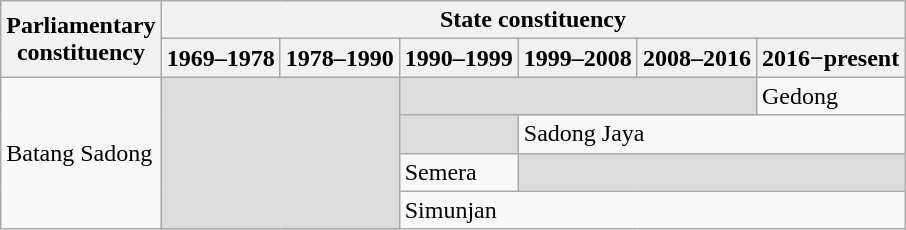<table class="wikitable">
<tr>
<th rowspan="2">Parliamentary<br>constituency</th>
<th colspan="6">State constituency</th>
</tr>
<tr>
<th>1969–1978</th>
<th>1978–1990</th>
<th>1990–1999</th>
<th>1999–2008</th>
<th>2008–2016</th>
<th>2016−present</th>
</tr>
<tr>
<td rowspan="4">Batang Sadong</td>
<td colspan="2" rowspan="4" bgcolor="dcdcdc"></td>
<td colspan="3" bgcolor="dcdcdc"></td>
<td>Gedong</td>
</tr>
<tr>
<td bgcolor="dcdcdc"></td>
<td colspan="3">Sadong Jaya</td>
</tr>
<tr>
<td>Semera</td>
<td colspan="3" bgcolor="dcdcdc"></td>
</tr>
<tr>
<td colspan="4">Simunjan</td>
</tr>
</table>
